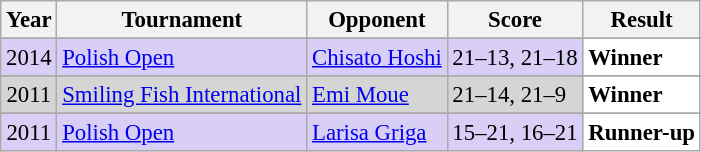<table class="sortable wikitable" style="font-size: 95%;">
<tr>
<th>Year</th>
<th>Tournament</th>
<th>Opponent</th>
<th>Score</th>
<th>Result</th>
</tr>
<tr>
</tr>
<tr style="background:#D8CEF6">
<td align="center">2014</td>
<td align="left"><a href='#'>Polish Open</a></td>
<td align="left"> <a href='#'>Chisato Hoshi</a></td>
<td align="left">21–13, 21–18</td>
<td style="text-align:left; background:white"> <strong>Winner</strong></td>
</tr>
<tr>
</tr>
<tr style="background:#D5D5D5">
<td align="center">2011</td>
<td align="left"><a href='#'>Smiling Fish International</a></td>
<td align="left"> <a href='#'>Emi Moue</a></td>
<td align="left">21–14, 21–9</td>
<td style="text-align:left; background:white"> <strong>Winner</strong></td>
</tr>
<tr>
</tr>
<tr style="background:#D8CEF6">
<td align="center">2011</td>
<td align="left"><a href='#'>Polish Open</a></td>
<td align="left"> <a href='#'>Larisa Griga</a></td>
<td align="left">15–21, 16–21</td>
<td style="text-align:left; background:white"> <strong>Runner-up</strong></td>
</tr>
</table>
